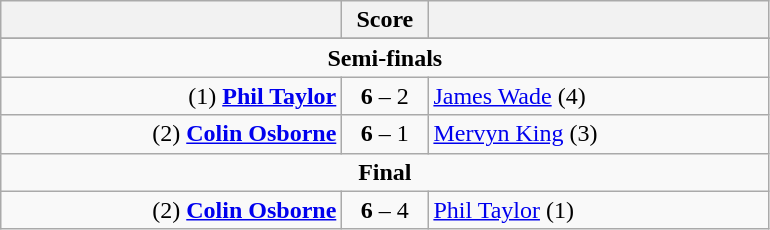<table class=wikitable style="text-align:center">
<tr>
<th width=220></th>
<th width=50>Score</th>
<th width=220></th>
</tr>
<tr align=center>
</tr>
<tr align=center>
<td colspan="3"><strong>Semi-finals</strong></td>
</tr>
<tr align=left>
<td align=right>(1) <strong><a href='#'>Phil Taylor</a></strong> </td>
<td align=center><strong>6</strong> – 2</td>
<td> <a href='#'>James Wade</a> (4)</td>
</tr>
<tr align=left>
<td align=right>(2) <strong><a href='#'>Colin Osborne</a></strong> </td>
<td align=center><strong>6</strong> – 1</td>
<td> <a href='#'>Mervyn King</a> (3)</td>
</tr>
<tr align=center>
<td colspan="3"><strong>Final</strong></td>
</tr>
<tr align=left>
<td align=right>(2) <strong><a href='#'>Colin Osborne</a></strong> </td>
<td align=center><strong>6</strong> – 4</td>
<td> <a href='#'>Phil Taylor</a> (1)</td>
</tr>
</table>
